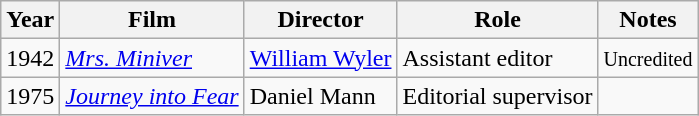<table class="wikitable">
<tr>
<th>Year</th>
<th>Film</th>
<th>Director</th>
<th>Role</th>
<th>Notes</th>
</tr>
<tr>
<td>1942</td>
<td><em><a href='#'>Mrs. Miniver</a></em></td>
<td><a href='#'>William Wyler</a></td>
<td>Assistant editor</td>
<td><small>Uncredited</small></td>
</tr>
<tr>
<td>1975</td>
<td><em><a href='#'>Journey into Fear</a></em></td>
<td>Daniel Mann</td>
<td>Editorial supervisor</td>
<td></td>
</tr>
</table>
